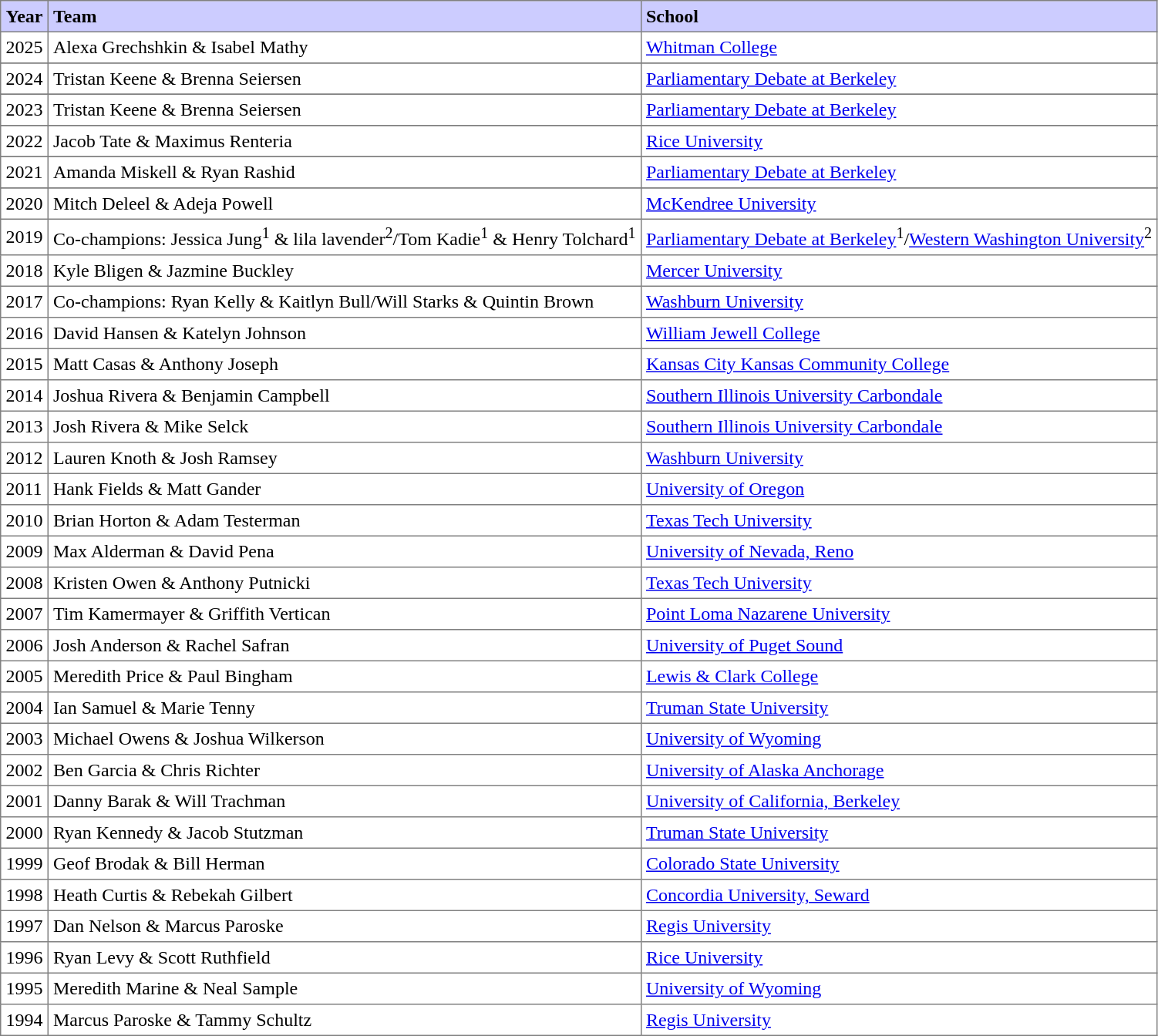<table border=1 cellpadding=4 style="border-collapse: collapse;">
<tr bgcolor="#ccccff">
<td><strong>Year</strong></td>
<td><strong>Team</strong></td>
<td><strong>School</strong></td>
</tr>
<tr>
<td>2025</td>
<td>Alexa Grechshkin & Isabel Mathy</td>
<td><a href='#'>Whitman College</a></td>
</tr>
<tr>
</tr>
<tr>
<td>2024</td>
<td>Tristan Keene & Brenna Seiersen</td>
<td><a href='#'>Parliamentary Debate at Berkeley</a></td>
</tr>
<tr>
</tr>
<tr>
<td>2023</td>
<td>Tristan Keene & Brenna Seiersen</td>
<td><a href='#'>Parliamentary Debate at Berkeley</a></td>
</tr>
<tr>
</tr>
<tr>
<td>2022</td>
<td>Jacob Tate & Maximus Renteria</td>
<td><a href='#'>Rice University</a></td>
</tr>
<tr>
</tr>
<tr>
<td>2021</td>
<td>Amanda Miskell & Ryan Rashid</td>
<td><a href='#'>Parliamentary Debate at Berkeley</a></td>
</tr>
<tr>
</tr>
<tr>
<td>2020</td>
<td>Mitch Deleel & Adeja Powell</td>
<td><a href='#'>McKendree University</a></td>
</tr>
<tr>
<td>2019</td>
<td>Co-champions: Jessica Jung<sup>1</sup> & lila lavender<sup>2</sup>/Tom Kadie<sup>1</sup> & Henry Tolchard<sup>1</sup></td>
<td><a href='#'>Parliamentary Debate at Berkeley</a><sup>1</sup>/<a href='#'>Western Washington University</a><sup>2</sup></td>
</tr>
<tr>
<td>2018</td>
<td>Kyle Bligen & Jazmine Buckley</td>
<td><a href='#'>Mercer University</a></td>
</tr>
<tr>
<td>2017</td>
<td>Co-champions: Ryan Kelly & Kaitlyn Bull/Will Starks & Quintin Brown</td>
<td><a href='#'>Washburn University</a></td>
</tr>
<tr>
<td>2016</td>
<td>David Hansen & Katelyn Johnson</td>
<td><a href='#'>William Jewell College</a></td>
</tr>
<tr>
<td>2015</td>
<td>Matt Casas & Anthony Joseph</td>
<td><a href='#'>Kansas City Kansas Community College</a></td>
</tr>
<tr>
<td>2014</td>
<td>Joshua Rivera & Benjamin Campbell</td>
<td><a href='#'>Southern Illinois University Carbondale</a></td>
</tr>
<tr>
<td>2013</td>
<td>Josh Rivera & Mike Selck</td>
<td><a href='#'>Southern Illinois University Carbondale</a></td>
</tr>
<tr>
<td>2012</td>
<td>Lauren Knoth & Josh Ramsey</td>
<td><a href='#'>Washburn University</a></td>
</tr>
<tr>
<td>2011</td>
<td>Hank Fields & Matt Gander</td>
<td><a href='#'>University of Oregon</a></td>
</tr>
<tr>
<td>2010</td>
<td>Brian Horton & Adam Testerman</td>
<td><a href='#'>Texas Tech University</a></td>
</tr>
<tr>
<td>2009</td>
<td>Max Alderman & David Pena</td>
<td><a href='#'>University of Nevada, Reno</a></td>
</tr>
<tr>
<td>2008</td>
<td>Kristen Owen & Anthony Putnicki</td>
<td><a href='#'>Texas Tech University</a></td>
</tr>
<tr>
<td>2007</td>
<td>Tim Kamermayer & Griffith Vertican</td>
<td><a href='#'>Point Loma Nazarene University</a></td>
</tr>
<tr>
<td>2006</td>
<td>Josh Anderson & Rachel Safran</td>
<td><a href='#'>University of Puget Sound</a></td>
</tr>
<tr>
<td>2005</td>
<td>Meredith Price & Paul Bingham</td>
<td><a href='#'>Lewis & Clark College</a></td>
</tr>
<tr>
<td>2004</td>
<td>Ian Samuel & Marie Tenny</td>
<td><a href='#'>Truman State University</a></td>
</tr>
<tr>
<td>2003</td>
<td>Michael Owens & Joshua Wilkerson</td>
<td><a href='#'>University of Wyoming</a></td>
</tr>
<tr>
<td>2002</td>
<td>Ben Garcia & Chris Richter</td>
<td><a href='#'>University of Alaska Anchorage</a></td>
</tr>
<tr>
<td>2001</td>
<td>Danny Barak & Will Trachman</td>
<td><a href='#'>University of California, Berkeley</a></td>
</tr>
<tr>
<td>2000</td>
<td>Ryan Kennedy & Jacob Stutzman</td>
<td><a href='#'>Truman State University</a></td>
</tr>
<tr>
<td>1999</td>
<td>Geof Brodak & Bill Herman</td>
<td><a href='#'>Colorado State University</a></td>
</tr>
<tr>
<td>1998</td>
<td>Heath Curtis & Rebekah Gilbert</td>
<td><a href='#'>Concordia University, Seward</a></td>
</tr>
<tr>
<td>1997</td>
<td>Dan Nelson & Marcus Paroske</td>
<td><a href='#'>Regis University</a></td>
</tr>
<tr>
<td>1996</td>
<td>Ryan Levy & Scott Ruthfield</td>
<td><a href='#'>Rice University</a></td>
</tr>
<tr>
<td>1995</td>
<td>Meredith Marine & Neal Sample</td>
<td><a href='#'>University of Wyoming</a></td>
</tr>
<tr>
<td>1994</td>
<td>Marcus Paroske & Tammy Schultz</td>
<td><a href='#'>Regis University</a></td>
</tr>
</table>
